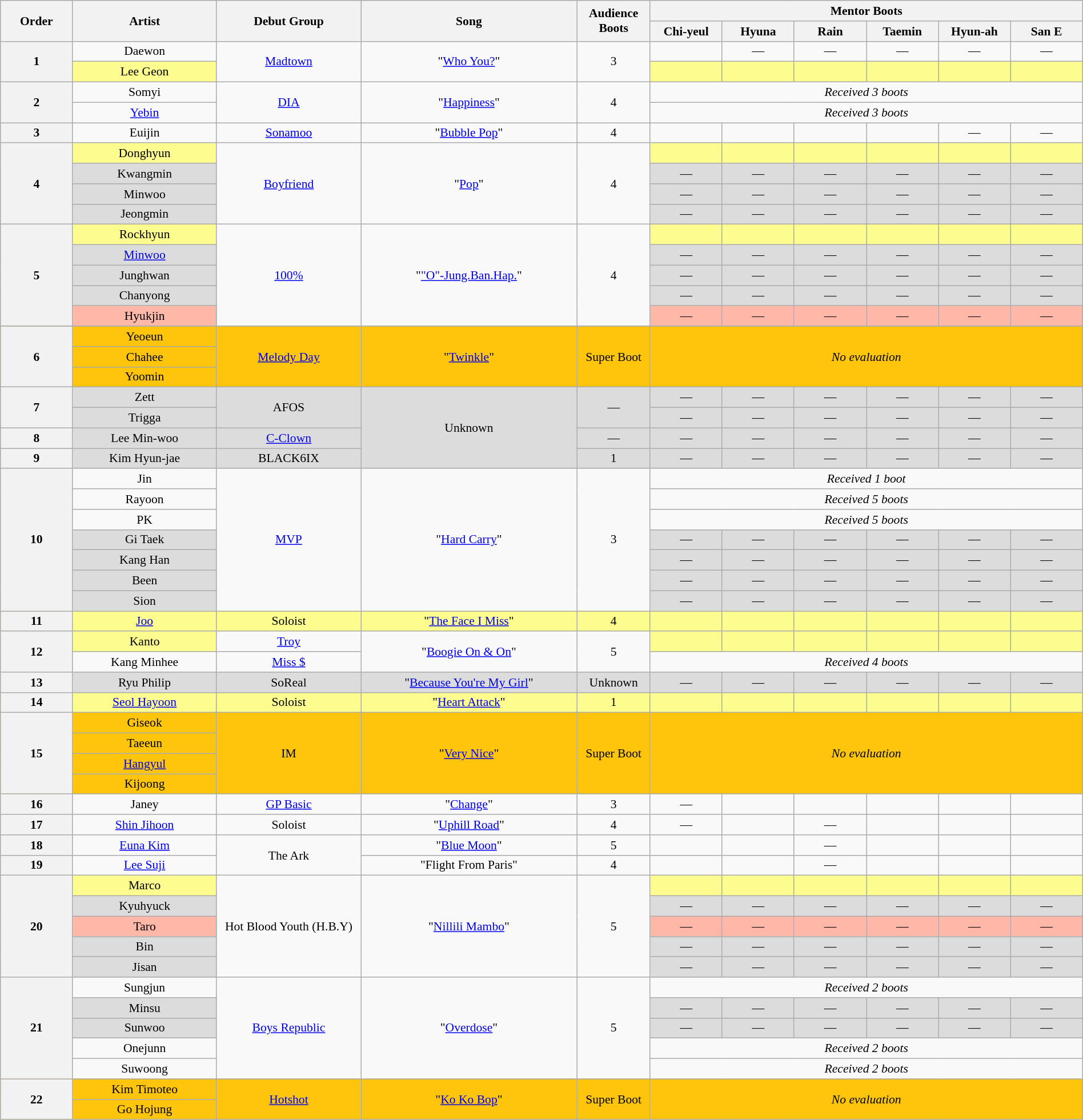<table class="wikitable" style="text-align:center; width:100%; font-size: 90%;">
<tr>
<th scope="col" rowspan="2" style="width:5%;">Order</th>
<th scope="col" rowspan="2" style="width:10%;">Artist</th>
<th scope="col" rowspan="2" style="width:10%;">Debut Group</th>
<th scope="col" rowspan="2" style="width:15%;">Song</th>
<th scope="col" rowspan="2" style="width:5%;">Audience Boots</th>
<th scope="col" colspan="6">Mentor Boots</th>
</tr>
<tr>
<th scope="col" style="width:5%;">Chi-yeul</th>
<th scope="col" style="width:5%;">Hyuna</th>
<th scope="col" style="width:5%;">Rain</th>
<th scope="col" style="width:5%;">Taemin</th>
<th scope="col" style="width:5%;">Hyun-ah</th>
<th scope="col" style="width:5%;">San E</th>
</tr>
<tr>
<th rowspan="2">1</th>
<td>Daewon</td>
<td rowspan="2"><a href='#'>Madtown</a></td>
<td rowspan="2">"<a href='#'>Who You?</a>"</td>
<td rowspan="2">3</td>
<td><strong></strong></td>
<td>—</td>
<td>—</td>
<td>—</td>
<td>—</td>
<td>—</td>
</tr>
<tr bgcolor=#fdfc8f>
<td>Lee Geon</td>
<td><strong></strong></td>
<td><strong></strong></td>
<td><strong></strong></td>
<td><strong></strong></td>
<td><strong></strong></td>
<td><strong></strong></td>
</tr>
<tr>
<th rowspan="2">2</th>
<td>Somyi</td>
<td rowspan="2"><a href='#'>DIA</a></td>
<td rowspan="2">"<a href='#'>Happiness</a>"</td>
<td rowspan="2">4</td>
<td colspan="6"><em>Received 3 boots</em></td>
</tr>
<tr>
<td><a href='#'>Yebin</a></td>
<td colspan="6"><em>Received 3 boots</em></td>
</tr>
<tr>
<th>3</th>
<td>Euijin</td>
<td><a href='#'>Sonamoo</a></td>
<td>"<a href='#'>Bubble Pop</a>"</td>
<td>4</td>
<td><strong></strong></td>
<td><strong></strong></td>
<td><strong></strong></td>
<td><strong></strong></td>
<td>—</td>
<td>—</td>
</tr>
<tr>
<th rowspan="4">4</th>
<td style="background:#fdfc8f;">Donghyun</td>
<td rowspan="4"><a href='#'>Boyfriend</a></td>
<td rowspan="4">"<a href='#'>Pop</a>"</td>
<td rowspan="4">4</td>
<td style="background:#fdfc8f;"><strong></strong></td>
<td style="background:#fdfc8f;"><strong></strong></td>
<td style="background:#fdfc8f;"><strong></strong></td>
<td style="background:#fdfc8f;"><strong></strong></td>
<td style="background:#fdfc8f;"><strong></strong></td>
<td style="background:#fdfc8f;"><strong></strong></td>
</tr>
<tr bgcolor=#DCDCDC>
<td>Kwangmin</td>
<td>—</td>
<td>—</td>
<td>—</td>
<td>—</td>
<td>—</td>
<td>—</td>
</tr>
<tr bgcolor=#DCDCDC>
<td>Minwoo</td>
<td>—</td>
<td>—</td>
<td>—</td>
<td>—</td>
<td>—</td>
<td>—</td>
</tr>
<tr bgcolor=#DCDCDC>
<td>Jeongmin</td>
<td>—</td>
<td>—</td>
<td>—</td>
<td>—</td>
<td>—</td>
<td>—</td>
</tr>
<tr>
<th rowspan="5">5</th>
<td style="background:#fdfc8f;">Rockhyun</td>
<td rowspan="5"><a href='#'>100%</a></td>
<td rowspan="5">"<a href='#'>"O"-Jung.Ban.Hap.</a>"</td>
<td rowspan="5">4</td>
<td style="background:#fdfc8f;"><strong></strong></td>
<td style="background:#fdfc8f;"><strong></strong></td>
<td style="background:#fdfc8f;"><strong></strong></td>
<td style="background:#fdfc8f;"><strong></strong></td>
<td style="background:#fdfc8f;"><strong></strong></td>
<td style="background:#fdfc8f;"><strong></strong></td>
</tr>
<tr bgcolor=#DCDCDC>
<td><a href='#'>Minwoo</a></td>
<td>—</td>
<td>—</td>
<td>—</td>
<td>—</td>
<td>—</td>
<td>—</td>
</tr>
<tr bgcolor=#DCDCDC>
<td>Junghwan</td>
<td>—</td>
<td>—</td>
<td>—</td>
<td>—</td>
<td>—</td>
<td>—</td>
</tr>
<tr bgcolor=#DCDCDC>
<td>Chanyong</td>
<td>—</td>
<td>—</td>
<td>—</td>
<td>—</td>
<td>—</td>
<td>—</td>
</tr>
<tr bgcolor=#FFB7A8>
<td>Hyukjin</td>
<td>—</td>
<td>—</td>
<td>—</td>
<td>—</td>
<td>—</td>
<td>—</td>
</tr>
<tr>
</tr>
<tr bgcolor=#ffc40c>
<th rowspan="3">6</th>
<td>Yeoeun</td>
<td rowspan="3"><a href='#'>Melody Day</a></td>
<td rowspan="3">"<a href='#'>Twinkle</a>"</td>
<td rowspan="3">Super Boot</td>
<td colspan="6" rowspan="3"><em>No evaluation</em></td>
</tr>
<tr bgcolor=#ffc40c>
<td>Chahee</td>
</tr>
<tr bgcolor=#ffc40c>
<td>Yoomin</td>
</tr>
<tr bgcolor=#DCDCDC>
<th rowspan="2">7</th>
<td>Zett</td>
<td rowspan="2">AFOS</td>
<td rowspan="4">Unknown</td>
<td rowspan="2">—</td>
<td>—</td>
<td>—</td>
<td>—</td>
<td>—</td>
<td>—</td>
<td>—</td>
</tr>
<tr bgcolor=#DCDCDC>
<td>Trigga</td>
<td>—</td>
<td>—</td>
<td>—</td>
<td>—</td>
<td>—</td>
<td>—</td>
</tr>
<tr bgcolor=#DCDCDC>
<th>8</th>
<td>Lee Min-woo</td>
<td><a href='#'>C-Clown</a></td>
<td>—</td>
<td>—</td>
<td>—</td>
<td>—</td>
<td>—</td>
<td>—</td>
<td>—</td>
</tr>
<tr bgcolor=#DCDCDC>
<th>9</th>
<td>Kim Hyun-jae</td>
<td>BLACK6IX</td>
<td>1</td>
<td>—</td>
<td>—</td>
<td>—</td>
<td>—</td>
<td>—</td>
<td>—</td>
</tr>
<tr>
<th rowspan="7">10</th>
<td>Jin</td>
<td rowspan="7"><a href='#'>MVP</a></td>
<td rowspan="7">"<a href='#'>Hard Carry</a>"</td>
<td rowspan="7">3</td>
<td colspan="6"><em>Received 1 boot</em></td>
</tr>
<tr>
<td>Rayoon</td>
<td colspan="6"><em>Received 5 boots</em></td>
</tr>
<tr>
<td>PK</td>
<td colspan="6"><em>Received 5 boots</em></td>
</tr>
<tr bgcolor=#DCDCDC>
<td>Gi Taek</td>
<td>—</td>
<td>—</td>
<td>—</td>
<td>—</td>
<td>—</td>
<td>—</td>
</tr>
<tr bgcolor=#DCDCDC>
<td>Kang Han</td>
<td>—</td>
<td>—</td>
<td>—</td>
<td>—</td>
<td>—</td>
<td>—</td>
</tr>
<tr bgcolor=#DCDCDC>
<td>Been</td>
<td>—</td>
<td>—</td>
<td>—</td>
<td>—</td>
<td>—</td>
<td>—</td>
</tr>
<tr bgcolor=#DCDCDC>
<td>Sion</td>
<td>—</td>
<td>—</td>
<td>—</td>
<td>—</td>
<td>—</td>
<td>—</td>
</tr>
<tr bgcolor=#fdfc8f>
<th>11</th>
<td><a href='#'>Joo</a></td>
<td>Soloist</td>
<td>"<a href='#'>The Face I Miss</a>"</td>
<td>4</td>
<td><strong></strong></td>
<td><strong></strong></td>
<td><strong></strong></td>
<td><strong></strong></td>
<td><strong></strong></td>
<td><strong></strong></td>
</tr>
<tr>
<th rowspan="2">12</th>
<td style="background:#fdfc8f;">Kanto</td>
<td><a href='#'>Troy</a></td>
<td rowspan="2">"<a href='#'>Boogie On & On</a>"</td>
<td rowspan="2">5</td>
<td style="background:#fdfc8f;"><strong></strong></td>
<td style="background:#fdfc8f;"><strong></strong></td>
<td style="background:#fdfc8f;"><strong></strong></td>
<td style="background:#fdfc8f;"><strong></strong></td>
<td style="background:#fdfc8f;"><strong></strong></td>
<td style="background:#fdfc8f;"><strong></strong></td>
</tr>
<tr>
<td>Kang Minhee</td>
<td><a href='#'>Miss $</a></td>
<td colspan="6"><em>Received 4 boots</em></td>
</tr>
<tr bgcolor=#DCDCDC>
<th>13</th>
<td>Ryu Philip</td>
<td>SoReal</td>
<td>"<a href='#'>Because You're My Girl</a>"</td>
<td>Unknown</td>
<td>—</td>
<td>—</td>
<td>—</td>
<td>—</td>
<td>—</td>
<td>—</td>
</tr>
<tr bgcolor=#fdfc8f>
<th>14</th>
<td><a href='#'>Seol Hayoon</a></td>
<td>Soloist</td>
<td>"<a href='#'>Heart Attack</a>"</td>
<td>1</td>
<td><strong></strong></td>
<td><strong></strong></td>
<td><strong></strong></td>
<td><strong></strong></td>
<td><strong></strong></td>
<td><strong></strong></td>
</tr>
<tr bgcolor=#ffc40c>
<th rowspan="4">15</th>
<td>Giseok</td>
<td rowspan="4">IM</td>
<td rowspan="4">"<a href='#'>Very Nice</a>"</td>
<td rowspan="4">Super Boot</td>
<td colspan="6" rowspan="4"><em>No evaluation</em></td>
</tr>
<tr bgcolor=#ffc40c>
<td>Taeeun</td>
</tr>
<tr bgcolor=#ffc40c>
<td><a href='#'>Hangyul</a></td>
</tr>
<tr bgcolor=#ffc40c>
<td>Kijoong</td>
</tr>
<tr>
<th>16</th>
<td>Janey</td>
<td><a href='#'>GP Basic</a></td>
<td>"<a href='#'>Change</a>"</td>
<td>3</td>
<td>—</td>
<td><strong></strong></td>
<td><strong></strong></td>
<td><strong></strong></td>
<td><strong></strong></td>
<td><strong></strong></td>
</tr>
<tr>
<th>17</th>
<td><a href='#'>Shin Jihoon</a></td>
<td>Soloist</td>
<td>"<a href='#'>Uphill Road</a>"</td>
<td>4</td>
<td>—</td>
<td><strong></strong></td>
<td>—</td>
<td><strong></strong></td>
<td><strong></strong></td>
<td><strong></strong></td>
</tr>
<tr>
<th>18</th>
<td><a href='#'>Euna Kim</a></td>
<td rowspan="2">The Ark</td>
<td>"<a href='#'>Blue Moon</a>"</td>
<td>5</td>
<td><strong></strong></td>
<td><strong></strong></td>
<td>—</td>
<td><strong></strong></td>
<td><strong></strong></td>
<td><strong></strong></td>
</tr>
<tr>
<th>19</th>
<td><a href='#'>Lee Suji</a></td>
<td>"Flight From Paris"</td>
<td>4</td>
<td><strong></strong></td>
<td><strong></strong></td>
<td>—</td>
<td><strong></strong></td>
<td><strong></strong></td>
<td><strong></strong></td>
</tr>
<tr>
<th rowspan="5">20</th>
<td style="background:#fdfc8f;">Marco</td>
<td rowspan="5">Hot Blood Youth (H.B.Y)</td>
<td rowspan="5">"<a href='#'>Nillili Mambo</a>"</td>
<td rowspan="5">5</td>
<td style="background:#fdfc8f;"><strong></strong></td>
<td style="background:#fdfc8f;"><strong></strong></td>
<td style="background:#fdfc8f;"><strong></strong></td>
<td style="background:#fdfc8f;"><strong></strong></td>
<td style="background:#fdfc8f;"><strong></strong></td>
<td style="background:#fdfc8f;"><strong></strong></td>
</tr>
<tr bgcolor=#DCDCDC>
<td>Kyuhyuck</td>
<td>—</td>
<td>—</td>
<td>—</td>
<td>—</td>
<td>—</td>
<td>—</td>
</tr>
<tr bgcolor=#FFB7A8>
<td>Taro</td>
<td>—</td>
<td>—</td>
<td>—</td>
<td>—</td>
<td>—</td>
<td>—</td>
</tr>
<tr bgcolor=#DCDCDC>
<td>Bin</td>
<td>—</td>
<td>—</td>
<td>—</td>
<td>—</td>
<td>—</td>
<td>—</td>
</tr>
<tr bgcolor=#DCDCDC>
<td>Jisan</td>
<td>—</td>
<td>—</td>
<td>—</td>
<td>—</td>
<td>—</td>
<td>—</td>
</tr>
<tr>
<th rowspan="5">21</th>
<td>Sungjun</td>
<td rowspan="5"><a href='#'>Boys Republic</a></td>
<td rowspan="5">"<a href='#'>Overdose</a>"</td>
<td rowspan="5">5</td>
<td colspan="6"><em>Received 2 boots</em></td>
</tr>
<tr bgcolor=#DCDCDC>
<td>Minsu</td>
<td>—</td>
<td>—</td>
<td>—</td>
<td>—</td>
<td>—</td>
<td>—</td>
</tr>
<tr bgcolor=#DCDCDC>
<td>Sunwoo</td>
<td>—</td>
<td>—</td>
<td>—</td>
<td>—</td>
<td>—</td>
<td>—</td>
</tr>
<tr>
<td>Onejunn</td>
<td colspan="6"><em>Received 2 boots</em></td>
</tr>
<tr>
<td>Suwoong</td>
<td colspan="6"><em>Received 2 boots</em></td>
</tr>
<tr bgcolor=#ffc40c>
<th rowspan="2">22</th>
<td>Kim Timoteo</td>
<td rowspan="2"><a href='#'>Hotshot</a></td>
<td rowspan="2">"<a href='#'>Ko Ko Bop</a>"</td>
<td rowspan="2">Super Boot</td>
<td colspan="6" rowspan="2"><em>No evaluation</em></td>
</tr>
<tr bgcolor=#ffc40c>
<td>Go Hojung</td>
</tr>
</table>
